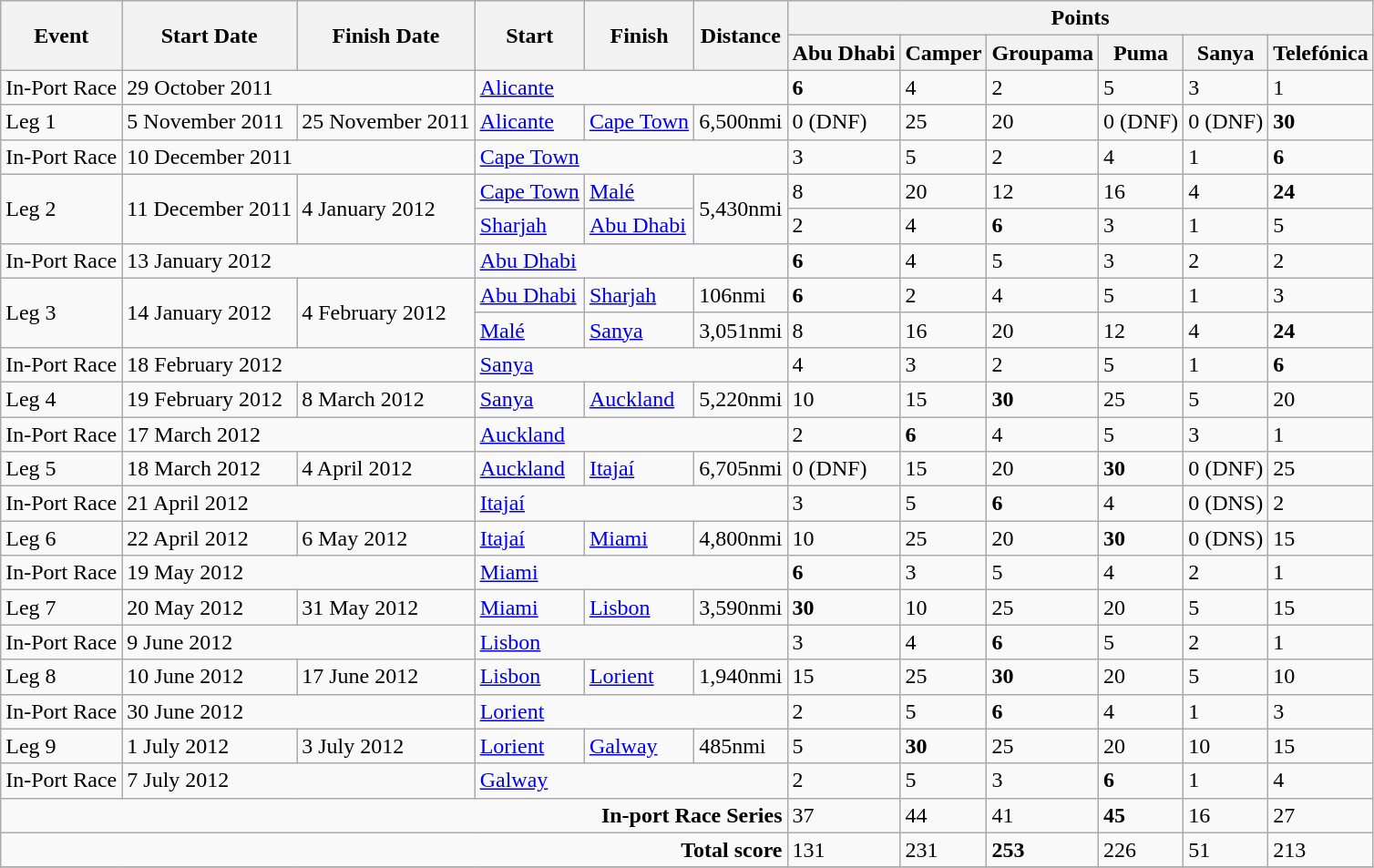<table class=wikitable>
<tr>
<th rowspan=2>Event</th>
<th rowspan=2>Start Date</th>
<th rowspan=2>Finish Date</th>
<th rowspan=2>Start</th>
<th rowspan=2>Finish</th>
<th rowspan=2>Distance</th>
<th colspan=6>Points</th>
</tr>
<tr>
<th>Abu Dhabi</th>
<th>Camper</th>
<th>Groupama</th>
<th>Puma</th>
<th>Sanya</th>
<th>Telefónica</th>
</tr>
<tr>
<td>In-Port Race</td>
<td colspan=2>29 October 2011</td>
<td colspan=3> <a href='#'>Alicante</a></td>
<td><strong>6</strong></td>
<td>4</td>
<td>2</td>
<td>5</td>
<td>3</td>
<td>1</td>
</tr>
<tr>
<td>Leg 1</td>
<td>5 November 2011</td>
<td>25 November 2011</td>
<td> <a href='#'>Alicante</a></td>
<td> <a href='#'>Cape Town</a></td>
<td>6,500nmi</td>
<td>0 (DNF)</td>
<td>25</td>
<td>20</td>
<td>0 (DNF)</td>
<td>0 (DNF)</td>
<td><strong>30</strong></td>
</tr>
<tr>
<td>In-Port Race</td>
<td colspan=2>10 December 2011</td>
<td colspan=3> <a href='#'>Cape Town</a></td>
<td>3</td>
<td>5</td>
<td>2</td>
<td>4</td>
<td>1</td>
<td><strong>6</strong></td>
</tr>
<tr>
<td rowspan=2>Leg 2</td>
<td rowspan=2>11 December 2011</td>
<td rowspan=2>4 January 2012</td>
<td> <a href='#'>Cape Town</a></td>
<td> <a href='#'>Malé</a></td>
<td rowspan=2>5,430nmi</td>
<td>8</td>
<td>20</td>
<td>12</td>
<td>16</td>
<td>4</td>
<td><strong>24</strong></td>
</tr>
<tr>
<td> <a href='#'>Sharjah</a></td>
<td> <a href='#'>Abu Dhabi</a></td>
<td>2</td>
<td>4</td>
<td><strong>6</strong></td>
<td>3</td>
<td>1</td>
<td>5</td>
</tr>
<tr>
<td>In-Port Race</td>
<td colspan=2>13 January 2012</td>
<td colspan=3> <a href='#'>Abu Dhabi</a></td>
<td><strong>6</strong></td>
<td>4</td>
<td>5</td>
<td>3</td>
<td>2</td>
<td>2</td>
</tr>
<tr>
<td rowspan=2>Leg 3</td>
<td rowspan=2>14 January 2012</td>
<td rowspan=2>4 February 2012</td>
<td> <a href='#'>Abu Dhabi</a></td>
<td> <a href='#'>Sharjah</a></td>
<td>106nmi</td>
<td><strong>6</strong></td>
<td>2</td>
<td>4</td>
<td>5</td>
<td>1</td>
<td>3</td>
</tr>
<tr>
<td> <a href='#'>Malé</a></td>
<td> <a href='#'>Sanya</a></td>
<td>3,051nmi</td>
<td>8</td>
<td>16</td>
<td>20</td>
<td>12</td>
<td>4</td>
<td><strong>24</strong></td>
</tr>
<tr>
<td>In-Port Race</td>
<td colspan=2>18 February 2012</td>
<td colspan=3> <a href='#'>Sanya</a></td>
<td>4</td>
<td>3</td>
<td>2</td>
<td>5</td>
<td>1</td>
<td><strong>6</strong></td>
</tr>
<tr>
<td>Leg 4</td>
<td>19 February 2012</td>
<td>8 March 2012</td>
<td> <a href='#'>Sanya</a></td>
<td> <a href='#'>Auckland</a></td>
<td>5,220nmi</td>
<td>10</td>
<td>15</td>
<td><strong>30</strong></td>
<td>25</td>
<td>5</td>
<td>20</td>
</tr>
<tr>
<td>In-Port Race</td>
<td colspan=2>17 March 2012</td>
<td colspan=3> <a href='#'>Auckland</a></td>
<td>2</td>
<td><strong>6</strong></td>
<td>4</td>
<td>5</td>
<td>3</td>
<td>1</td>
</tr>
<tr>
<td>Leg 5</td>
<td>18 March 2012</td>
<td>4 April 2012</td>
<td> <a href='#'>Auckland</a></td>
<td> <a href='#'>Itajaí</a></td>
<td>6,705nmi</td>
<td>0 (DNF)</td>
<td>15</td>
<td>20</td>
<td><strong>30</strong></td>
<td>0 (DNF)</td>
<td>25</td>
</tr>
<tr>
<td>In-Port Race</td>
<td colspan=2>21 April 2012</td>
<td colspan=3> <a href='#'>Itajaí</a></td>
<td>3</td>
<td>5</td>
<td><strong>6</strong></td>
<td>4</td>
<td>0 (DNS)</td>
<td>2</td>
</tr>
<tr>
<td>Leg 6</td>
<td>22 April 2012</td>
<td>6 May 2012</td>
<td> <a href='#'>Itajaí</a></td>
<td> <a href='#'>Miami</a></td>
<td>4,800nmi</td>
<td>10</td>
<td>25</td>
<td>20</td>
<td><strong>30</strong></td>
<td>0 (DNS)</td>
<td>15</td>
</tr>
<tr>
<td>In-Port Race</td>
<td colspan=2>19 May 2012</td>
<td colspan=3> <a href='#'>Miami</a></td>
<td><strong>6</strong></td>
<td>3</td>
<td>5</td>
<td>4</td>
<td>2</td>
<td>1</td>
</tr>
<tr>
<td>Leg 7</td>
<td>20 May 2012</td>
<td>31 May 2012</td>
<td> <a href='#'>Miami</a></td>
<td> <a href='#'>Lisbon</a></td>
<td>3,590nmi</td>
<td><strong>30</strong></td>
<td>10</td>
<td>25</td>
<td>20</td>
<td>5</td>
<td>15</td>
</tr>
<tr>
<td>In-Port Race</td>
<td colspan=2>9 June 2012</td>
<td colspan=3> <a href='#'>Lisbon</a></td>
<td>3</td>
<td>4</td>
<td><strong>6</strong></td>
<td>5</td>
<td>2</td>
<td>1</td>
</tr>
<tr>
<td>Leg 8</td>
<td>10 June 2012</td>
<td>17 June 2012</td>
<td> <a href='#'>Lisbon</a></td>
<td> <a href='#'>Lorient</a></td>
<td>1,940nmi</td>
<td>15</td>
<td>25</td>
<td><strong>30</strong></td>
<td>20</td>
<td>5</td>
<td>10</td>
</tr>
<tr>
<td>In-Port Race</td>
<td colspan=2>30 June 2012</td>
<td colspan=3> <a href='#'>Lorient</a></td>
<td>2</td>
<td>5</td>
<td><strong>6</strong></td>
<td>4</td>
<td>1</td>
<td>3</td>
</tr>
<tr>
<td>Leg 9</td>
<td>1 July 2012</td>
<td>3 July 2012</td>
<td> <a href='#'>Lorient</a></td>
<td> <a href='#'>Galway</a></td>
<td>485nmi</td>
<td>5</td>
<td><strong>30</strong></td>
<td>25</td>
<td>20</td>
<td>10</td>
<td>15</td>
</tr>
<tr>
<td>In-Port Race</td>
<td colspan=2>7 July 2012</td>
<td colspan=3> <a href='#'>Galway</a></td>
<td>2</td>
<td>5</td>
<td>3</td>
<td><strong>6</strong></td>
<td>1</td>
<td>4</td>
</tr>
<tr>
<td colspan=6 align=right><strong>In-port Race Series</strong></td>
<td>37</td>
<td>44</td>
<td>41</td>
<td><strong>45</strong></td>
<td>16</td>
<td>27</td>
</tr>
<tr>
<td colspan=6 align=right><strong>Total score</strong></td>
<td>131</td>
<td>231</td>
<td><strong>253</strong></td>
<td>226</td>
<td>51</td>
<td>213</td>
</tr>
<tr>
</tr>
</table>
